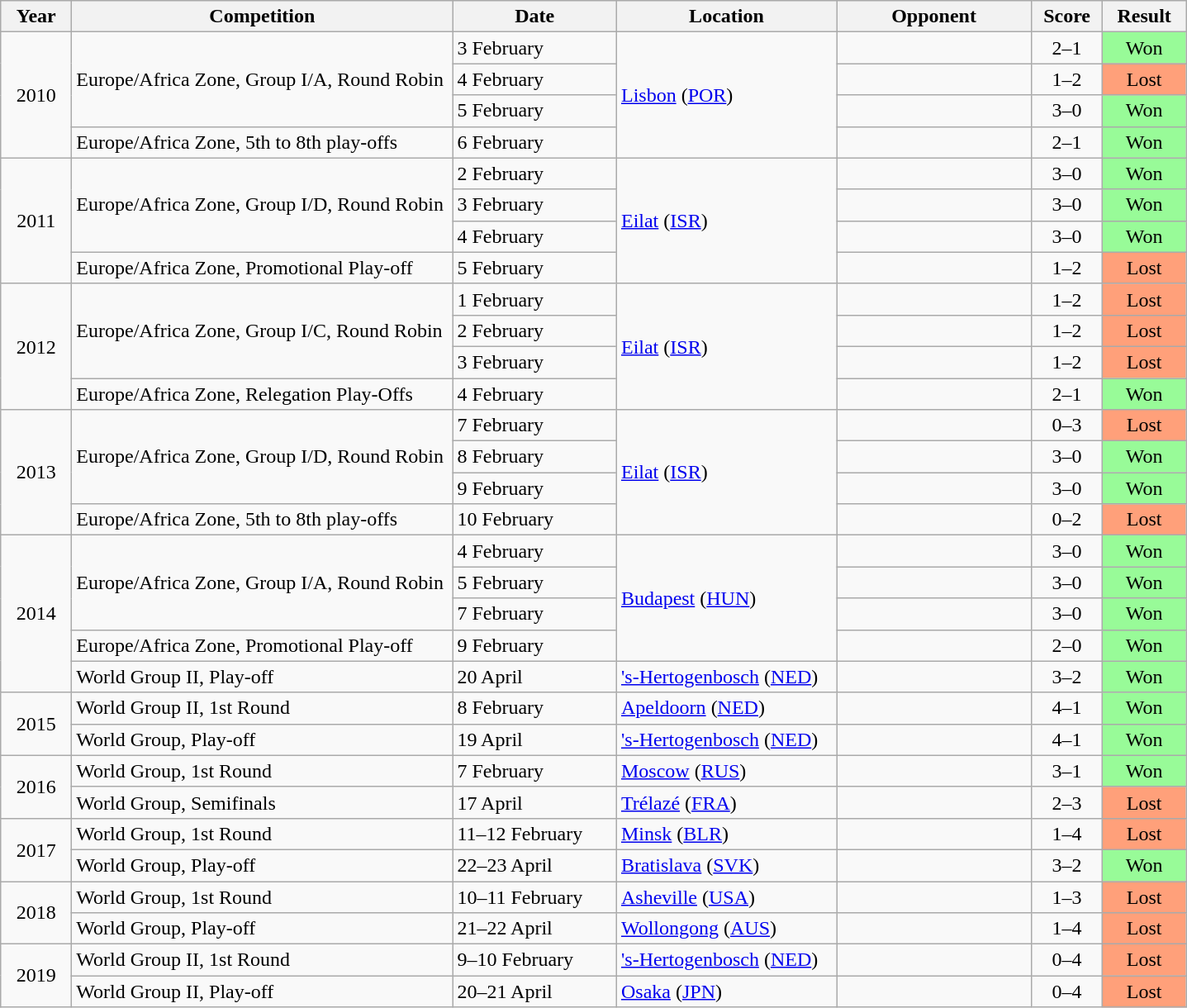<table class="wikitable collapsible">
<tr>
<th style="width:50px">Year</th>
<th style="width:300px">Competition</th>
<th style="width:125px">Date</th>
<th style="width:170px">Location</th>
<th style="width:150px">Opponent</th>
<th style="width:50px">Score</th>
<th style="width:60px">Result</th>
</tr>
<tr>
<td align="center" rowspan="4">2010</td>
<td rowspan="3">Europe/Africa Zone, Group I/A, Round Robin</td>
<td>3 February</td>
<td rowspan="4"><a href='#'>Lisbon</a> (<a href='#'>POR</a>)</td>
<td></td>
<td align="center">2–1</td>
<td align="center" bgcolor="#98FB98">Won</td>
</tr>
<tr>
<td>4 February</td>
<td></td>
<td align="center">1–2</td>
<td align="center" bgcolor="#FFA07A">Lost</td>
</tr>
<tr>
<td>5 February</td>
<td></td>
<td align="center">3–0</td>
<td align="center" bgcolor="#98FB98">Won</td>
</tr>
<tr>
<td>Europe/Africa Zone, 5th to 8th play-offs</td>
<td>6 February</td>
<td></td>
<td align="center">2–1</td>
<td align="center" bgcolor="#98FB98">Won</td>
</tr>
<tr>
<td align="center" rowspan="4">2011</td>
<td rowspan="3">Europe/Africa Zone, Group I/D, Round Robin</td>
<td>2 February</td>
<td rowspan="4"><a href='#'>Eilat</a> (<a href='#'>ISR</a>)</td>
<td></td>
<td align="center">3–0</td>
<td align="center" bgcolor="#98FB98">Won</td>
</tr>
<tr>
<td>3 February</td>
<td></td>
<td align="center">3–0</td>
<td align="center" bgcolor="#98FB98">Won</td>
</tr>
<tr>
<td>4 February</td>
<td></td>
<td align="center">3–0</td>
<td align="center" bgcolor="#98FB98">Won</td>
</tr>
<tr>
<td>Europe/Africa Zone, Promotional Play-off</td>
<td>5 February</td>
<td></td>
<td align="center">1–2</td>
<td align="center" bgcolor="#FFA07A">Lost</td>
</tr>
<tr>
<td align="center" rowspan="4">2012</td>
<td rowspan="3">Europe/Africa Zone, Group I/C, Round Robin</td>
<td>1 February</td>
<td rowspan="4"><a href='#'>Eilat</a> (<a href='#'>ISR</a>)</td>
<td></td>
<td align="center">1–2</td>
<td align="center" bgcolor="#FFA07A">Lost</td>
</tr>
<tr>
<td>2 February</td>
<td></td>
<td align="center">1–2</td>
<td align="center" bgcolor="#FFA07A">Lost</td>
</tr>
<tr>
<td>3 February</td>
<td></td>
<td align="center">1–2</td>
<td align="center" bgcolor="#FFA07A">Lost</td>
</tr>
<tr>
<td>Europe/Africa Zone, Relegation Play-Offs</td>
<td>4 February</td>
<td></td>
<td align="center">2–1</td>
<td align="center" bgcolor="#98FB98">Won</td>
</tr>
<tr>
<td align="center" rowspan="4">2013</td>
<td rowspan="3">Europe/Africa Zone, Group I/D, Round Robin</td>
<td>7 February</td>
<td rowspan="4"><a href='#'>Eilat</a> (<a href='#'>ISR</a>)</td>
<td></td>
<td align="center">0–3</td>
<td align="center" bgcolor="#FFA07A">Lost</td>
</tr>
<tr>
<td>8 February</td>
<td></td>
<td align="center">3–0</td>
<td align="center" bgcolor="#98FB98">Won</td>
</tr>
<tr>
<td>9 February</td>
<td></td>
<td align="center">3–0</td>
<td align="center" bgcolor="#98FB98">Won</td>
</tr>
<tr>
<td>Europe/Africa Zone, 5th to 8th play-offs</td>
<td>10 February</td>
<td></td>
<td align="center">0–2</td>
<td align="center" bgcolor="#FFA07A">Lost</td>
</tr>
<tr>
<td align="center" rowspan="5">2014</td>
<td rowspan="3">Europe/Africa Zone, Group I/A, Round Robin</td>
<td>4 February</td>
<td rowspan="4"><a href='#'>Budapest</a> (<a href='#'>HUN</a>)</td>
<td></td>
<td align="center">3–0</td>
<td align="center" bgcolor="#98FB98">Won</td>
</tr>
<tr>
<td>5 February</td>
<td></td>
<td align="center">3–0</td>
<td align="center" bgcolor="#98FB98">Won</td>
</tr>
<tr>
<td>7 February</td>
<td></td>
<td align="center">3–0</td>
<td align="center" bgcolor="#98FB98">Won</td>
</tr>
<tr>
<td>Europe/Africa Zone, Promotional Play-off</td>
<td>9 February</td>
<td></td>
<td align="center">2–0</td>
<td align="center" bgcolor="#98FB98">Won</td>
</tr>
<tr>
<td>World Group II, Play-off</td>
<td>20 April</td>
<td><a href='#'>'s-Hertogenbosch</a> (<a href='#'>NED</a>)</td>
<td></td>
<td align="center">3–2</td>
<td align="center" bgcolor="#98FB98">Won</td>
</tr>
<tr>
<td align="center" rowspan="2">2015</td>
<td>World Group II, 1st Round</td>
<td>8 February</td>
<td><a href='#'>Apeldoorn</a> (<a href='#'>NED</a>)</td>
<td></td>
<td align="center">4–1</td>
<td align="center" bgcolor="#98FB98">Won</td>
</tr>
<tr>
<td>World Group, Play-off</td>
<td>19 April</td>
<td><a href='#'>'s-Hertogenbosch</a> (<a href='#'>NED</a>)</td>
<td></td>
<td align="center">4–1</td>
<td align="center" bgcolor="#98FB98">Won</td>
</tr>
<tr>
<td align="center" rowspan="2">2016</td>
<td>World Group, 1st Round</td>
<td>7 February</td>
<td><a href='#'>Moscow</a> (<a href='#'>RUS</a>)</td>
<td></td>
<td align="center">3–1</td>
<td align="center" bgcolor="#98FB98">Won</td>
</tr>
<tr>
<td>World Group, Semifinals</td>
<td>17 April</td>
<td><a href='#'>Trélazé</a> (<a href='#'>FRA</a>)</td>
<td></td>
<td align="center">2–3</td>
<td align="center" bgcolor="#FFA07A">Lost</td>
</tr>
<tr>
<td align="center" rowspan="2">2017</td>
<td>World Group, 1st Round</td>
<td>11–12 February</td>
<td><a href='#'>Minsk</a> (<a href='#'>BLR</a>)</td>
<td></td>
<td align="center">1–4</td>
<td align="center" bgcolor="#FFA07A">Lost</td>
</tr>
<tr>
<td>World Group, Play-off</td>
<td>22–23 April</td>
<td><a href='#'>Bratislava</a> (<a href='#'>SVK</a>)</td>
<td></td>
<td align="center">3–2</td>
<td align="center" bgcolor="#98FB98">Won</td>
</tr>
<tr>
<td align="center" rowspan="2">2018</td>
<td>World Group, 1st Round</td>
<td>10–11 February</td>
<td><a href='#'>Asheville</a> (<a href='#'>USA</a>)</td>
<td></td>
<td align="center">1–3</td>
<td align="center" bgcolor="#FFA07A">Lost</td>
</tr>
<tr>
<td>World Group, Play-off</td>
<td>21–22 April</td>
<td><a href='#'>Wollongong</a> (<a href='#'>AUS</a>)</td>
<td></td>
<td align="center">1–4</td>
<td align="center" bgcolor="#FFA07A">Lost</td>
</tr>
<tr>
<td align="center" rowspan="2">2019</td>
<td>World Group II, 1st Round</td>
<td>9–10 February</td>
<td><a href='#'>'s-Hertogenbosch</a> (<a href='#'>NED</a>)</td>
<td></td>
<td align="center">0–4</td>
<td align="center" bgcolor="#FFA07A">Lost</td>
</tr>
<tr>
<td>World Group II, Play-off</td>
<td>20–21 April</td>
<td><a href='#'>Osaka</a> (<a href='#'>JPN</a>)</td>
<td></td>
<td align="center">0–4</td>
<td align="center" bgcolor="#FFA07A">Lost</td>
</tr>
</table>
